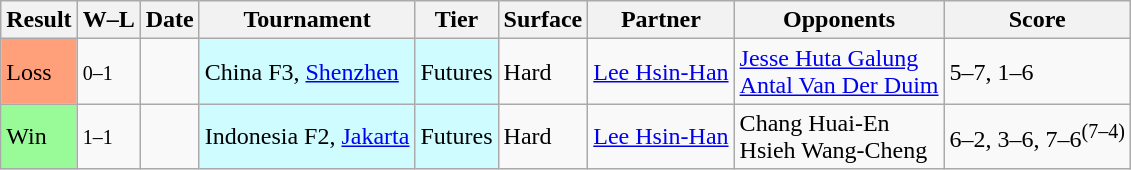<table class="sortable wikitable">
<tr>
<th>Result</th>
<th class="unsortable">W–L</th>
<th>Date</th>
<th>Tournament</th>
<th>Tier</th>
<th>Surface</th>
<th>Partner</th>
<th>Opponents</th>
<th class="unsortable">Score</th>
</tr>
<tr>
<td style="background:#ffa07a;">Loss</td>
<td><small>0–1</small></td>
<td></td>
<td style="background:#cffcff;">China F3, <a href='#'>Shenzhen</a></td>
<td style="background:#cffcff;">Futures</td>
<td>Hard</td>
<td> <a href='#'>Lee Hsin-Han</a></td>
<td> <a href='#'>Jesse Huta Galung</a> <br>  <a href='#'>Antal Van Der Duim</a></td>
<td>5–7, 1–6</td>
</tr>
<tr>
<td style="background:#98fb98;">Win</td>
<td><small>1–1</small></td>
<td></td>
<td style="background:#cffcff;">Indonesia F2, <a href='#'>Jakarta</a></td>
<td style="background:#cffcff;">Futures</td>
<td>Hard</td>
<td> <a href='#'>Lee Hsin-Han</a></td>
<td> Chang Huai-En <br>  Hsieh Wang-Cheng</td>
<td>6–2, 3–6, 7–6<sup>(7–4)</sup></td>
</tr>
</table>
